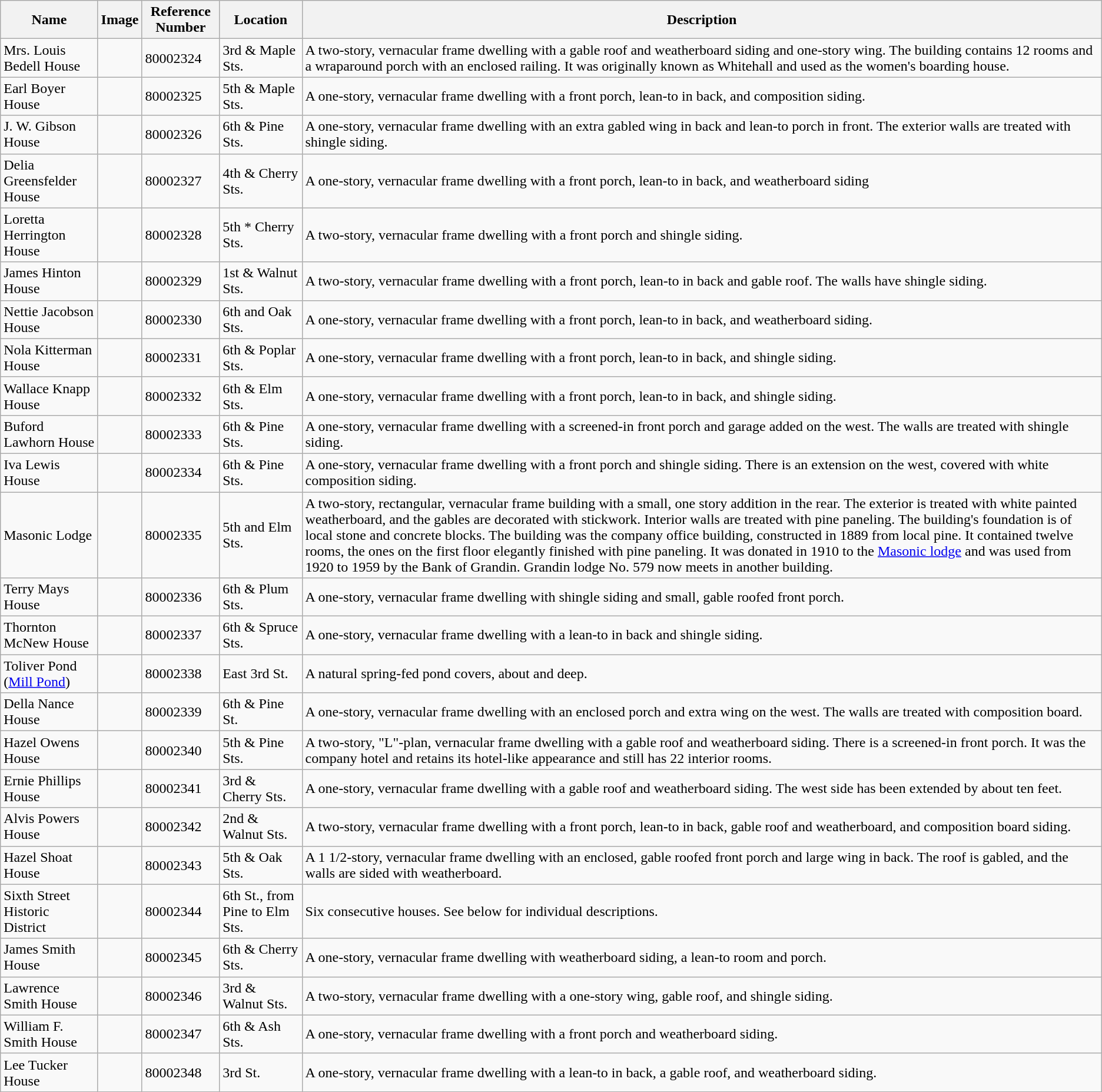<table class="wikitable">
<tr>
<th>Name</th>
<th>Image</th>
<th>Reference Number</th>
<th>Location</th>
<th>Description</th>
</tr>
<tr>
<td>Mrs. Louis Bedell House</td>
<td></td>
<td>80002324</td>
<td>3rd & Maple Sts.<br></td>
<td>A two-story, vernacular frame dwelling with a gable roof and weatherboard siding and one-story wing. The building contains 12 rooms and a wraparound porch with an enclosed railing.  It was originally known as Whitehall and used as the women's boarding house.</td>
</tr>
<tr>
<td>Earl Boyer House</td>
<td></td>
<td>80002325</td>
<td>5th & Maple Sts. <br></td>
<td>A one-story, vernacular frame dwelling with a front porch, lean-to in back, and composition siding.</td>
</tr>
<tr>
<td>J. W. Gibson House</td>
<td></td>
<td>80002326</td>
<td>6th & Pine Sts. <br></td>
<td>A one-story, vernacular frame dwelling with an extra gabled wing in back and lean-to porch in front. The exterior walls are treated with shingle siding.</td>
</tr>
<tr>
<td>Delia Greensfelder House</td>
<td></td>
<td>80002327</td>
<td>4th & Cherry Sts. <br></td>
<td>A one-story, vernacular frame dwelling with a front porch, lean-to in back, and weatherboard siding</td>
</tr>
<tr>
<td>Loretta Herrington House</td>
<td></td>
<td>80002328</td>
<td>5th * Cherry Sts. <br></td>
<td>A two-story, vernacular frame dwelling with a front porch and shingle siding.</td>
</tr>
<tr>
<td>James Hinton House</td>
<td></td>
<td>80002329</td>
<td>1st & Walnut Sts. <br></td>
<td>A two-story, vernacular frame dwelling with a front porch, lean-to in back and gable roof. The walls have shingle siding.</td>
</tr>
<tr>
<td>Nettie Jacobson House</td>
<td></td>
<td>80002330</td>
<td>6th and Oak Sts. <br></td>
<td>A one-story, vernacular frame dwelling with a front porch, lean-to in back, and weatherboard siding.</td>
</tr>
<tr>
<td>Nola Kitterman House</td>
<td></td>
<td>80002331</td>
<td>6th & Poplar Sts. <br></td>
<td>A one-story, vernacular frame dwelling with a front porch, lean-to in back, and shingle siding.</td>
</tr>
<tr>
<td>Wallace Knapp House</td>
<td></td>
<td>80002332</td>
<td>6th & Elm Sts. <br></td>
<td>A one-story, vernacular frame dwelling with a front porch, lean-to in back, and shingle siding.</td>
</tr>
<tr>
<td>Buford Lawhorn House</td>
<td></td>
<td>80002333</td>
<td>6th & Pine Sts. <br></td>
<td>A one-story, vernacular frame dwelling with a screened-in front porch and garage added on the west. The walls are treated with shingle siding.</td>
</tr>
<tr>
<td>Iva Lewis House</td>
<td></td>
<td>80002334</td>
<td>6th & Pine Sts. <br></td>
<td>A one-story, vernacular frame dwelling with a front porch and shingle siding. There is an extension on the west, covered with white composition siding.</td>
</tr>
<tr>
<td>Masonic Lodge</td>
<td></td>
<td>80002335</td>
<td>5th and Elm Sts. <br></td>
<td>A two-story, rectangular, vernacular frame building with a small, one story addition in the rear. The exterior is treated with white painted weatherboard, and the gables are decorated with stickwork. Interior walls are treated with pine paneling. The building's foundation is of local stone and concrete blocks. The building was the company office building, constructed in 1889 from local pine. It contained twelve rooms, the ones on the first floor elegantly finished with pine paneling. It was donated in 1910 to the <a href='#'>Masonic lodge</a> and was used from 1920 to 1959 by the Bank of Grandin. Grandin lodge No. 579 now meets in another building.</td>
</tr>
<tr>
<td>Terry Mays House</td>
<td></td>
<td>80002336</td>
<td>6th & Plum Sts. <br></td>
<td>A one-story, vernacular frame dwelling with shingle siding and small, gable roofed front porch.</td>
</tr>
<tr>
<td>Thornton McNew House</td>
<td></td>
<td>80002337</td>
<td>6th & Spruce Sts. <br></td>
<td>A one-story, vernacular frame dwelling with a lean-to in back and shingle siding.</td>
</tr>
<tr>
<td>Toliver Pond<br>(<a href='#'>Mill Pond</a>)</td>
<td></td>
<td>80002338</td>
<td>East 3rd St.<br></td>
<td>A natural spring-fed pond covers, about  and  deep.</td>
</tr>
<tr>
<td>Della Nance House</td>
<td></td>
<td>80002339</td>
<td>6th & Pine St. <br></td>
<td>A one-story, vernacular frame dwelling with an enclosed porch and extra wing on the west. The walls are treated with composition board.</td>
</tr>
<tr>
<td>Hazel Owens House</td>
<td></td>
<td>80002340</td>
<td>5th & Pine Sts.<br></td>
<td>A two-story, "L"-plan, vernacular frame dwelling with a gable roof and weatherboard siding. There is a screened-in front porch. It was the company hotel and retains its hotel-like appearance and still has 22 interior rooms.</td>
</tr>
<tr>
<td>Ernie Phillips House</td>
<td></td>
<td>80002341</td>
<td>3rd & Cherry Sts. <br></td>
<td>A one-story, vernacular frame dwelling with a gable roof and weatherboard siding. The west side has been extended by about ten feet.</td>
</tr>
<tr>
<td>Alvis Powers House</td>
<td></td>
<td>80002342</td>
<td>2nd & Walnut Sts. <br></td>
<td>A two-story, vernacular frame dwelling with a front porch, lean-to in back, gable roof and weatherboard, and composition board siding.</td>
</tr>
<tr>
<td>Hazel Shoat House</td>
<td></td>
<td>80002343</td>
<td>5th & Oak Sts. <br></td>
<td>A 1 1/2-story, vernacular frame dwelling with an enclosed, gable roofed front porch and large wing in back. The roof is gabled, and the walls are sided with weatherboard.</td>
</tr>
<tr>
<td>Sixth Street Historic District</td>
<td></td>
<td>80002344</td>
<td>6th St., from Pine to Elm Sts. <br></td>
<td>Six consecutive houses. See below for individual descriptions.</td>
</tr>
<tr>
<td>James Smith House</td>
<td></td>
<td>80002345</td>
<td>6th & Cherry Sts. <br></td>
<td>A one-story, vernacular frame dwelling with weatherboard siding, a lean-to room and porch.</td>
</tr>
<tr>
<td>Lawrence Smith House</td>
<td></td>
<td>80002346</td>
<td>3rd & Walnut Sts. <br></td>
<td>A two-story, vernacular frame dwelling with a one-story wing, gable roof, and shingle siding.</td>
</tr>
<tr>
<td>William F. Smith House</td>
<td></td>
<td>80002347</td>
<td>6th & Ash Sts. <br></td>
<td>A one-story, vernacular frame dwelling with a front porch and weatherboard siding.</td>
</tr>
<tr>
<td>Lee Tucker House</td>
<td></td>
<td>80002348</td>
<td>3rd St. <br></td>
<td>A one-story, vernacular frame dwelling with a lean-to in back, a gable roof, and weatherboard siding.</td>
</tr>
</table>
